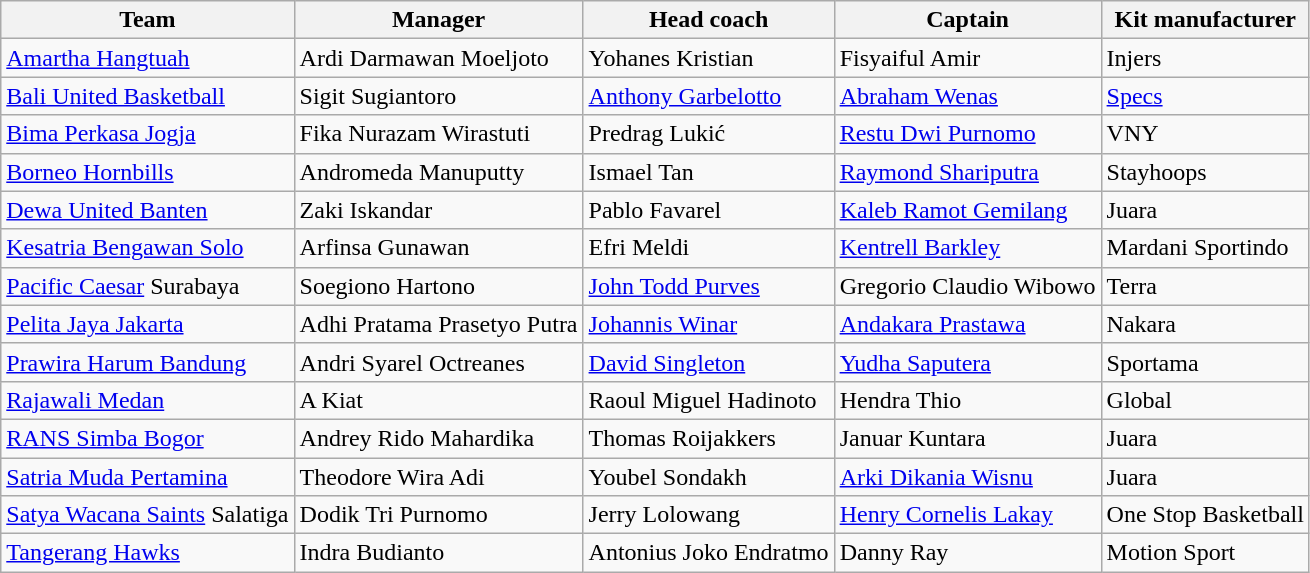<table class="wikitable sortable">
<tr>
<th>Team</th>
<th>Manager</th>
<th>Head coach</th>
<th>Captain</th>
<th>Kit manufacturer</th>
</tr>
<tr>
<td><a href='#'>Amartha Hangtuah</a></td>
<td> Ardi Darmawan Moeljoto</td>
<td> Yohanes Kristian</td>
<td> Fisyaiful Amir</td>
<td> Injers</td>
</tr>
<tr>
<td><a href='#'>Bali United Basketball</a></td>
<td> Sigit Sugiantoro</td>
<td> <a href='#'>Anthony Garbelotto</a></td>
<td> <a href='#'>Abraham Wenas</a></td>
<td> <a href='#'>Specs</a></td>
</tr>
<tr>
<td><a href='#'>Bima Perkasa Jogja</a></td>
<td> Fika Nurazam Wirastuti</td>
<td> Predrag Lukić</td>
<td> <a href='#'>Restu Dwi Purnomo</a></td>
<td> VNY</td>
</tr>
<tr>
<td><a href='#'>Borneo Hornbills</a></td>
<td> Andromeda Manuputty</td>
<td> Ismael Tan</td>
<td> <a href='#'>Raymond Shariputra</a></td>
<td> Stayhoops</td>
</tr>
<tr>
<td><a href='#'>Dewa United Banten</a></td>
<td> Zaki Iskandar</td>
<td> Pablo Favarel</td>
<td> <a href='#'>Kaleb Ramot Gemilang</a></td>
<td> Juara</td>
</tr>
<tr>
<td><a href='#'>Kesatria Bengawan Solo</a></td>
<td> Arfinsa Gunawan</td>
<td> Efri Meldi</td>
<td> <a href='#'>Kentrell Barkley</a></td>
<td> Mardani Sportindo</td>
</tr>
<tr>
<td><a href='#'>Pacific Caesar</a> Surabaya</td>
<td> Soegiono Hartono</td>
<td> <a href='#'>John Todd Purves</a></td>
<td> Gregorio Claudio Wibowo</td>
<td> Terra</td>
</tr>
<tr>
<td><a href='#'>Pelita Jaya Jakarta</a></td>
<td> Adhi Pratama Prasetyo Putra</td>
<td> <a href='#'>Johannis Winar</a></td>
<td> <a href='#'>Andakara Prastawa</a></td>
<td> Nakara</td>
</tr>
<tr>
<td><a href='#'>Prawira Harum Bandung</a></td>
<td> Andri Syarel Octreanes</td>
<td> <a href='#'>David Singleton</a></td>
<td> <a href='#'>Yudha Saputera</a></td>
<td> Sportama</td>
</tr>
<tr>
<td><a href='#'>Rajawali Medan</a></td>
<td> A Kiat</td>
<td> Raoul Miguel Hadinoto</td>
<td> Hendra Thio</td>
<td> Global</td>
</tr>
<tr>
<td><a href='#'>RANS Simba Bogor</a></td>
<td> Andrey Rido Mahardika</td>
<td> Thomas Roijakkers</td>
<td> Januar Kuntara</td>
<td> Juara</td>
</tr>
<tr>
<td><a href='#'>Satria Muda Pertamina</a></td>
<td> Theodore Wira Adi</td>
<td> Youbel Sondakh</td>
<td> <a href='#'>Arki Dikania Wisnu</a></td>
<td> Juara</td>
</tr>
<tr>
<td><a href='#'>Satya Wacana Saints</a> Salatiga</td>
<td> Dodik Tri Purnomo</td>
<td> Jerry Lolowang</td>
<td> <a href='#'>Henry Cornelis Lakay</a></td>
<td> One Stop Basketball</td>
</tr>
<tr>
<td><a href='#'>Tangerang Hawks</a></td>
<td> Indra Budianto</td>
<td> Antonius Joko Endratmo</td>
<td> Danny Ray</td>
<td> Motion Sport</td>
</tr>
</table>
